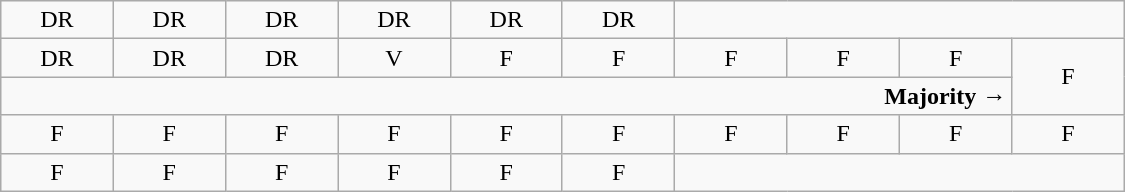<table class="wikitable" style="text-align:center" width=750px>
<tr>
<td>DR<br></td>
<td>DR<br></td>
<td>DR</td>
<td>DR</td>
<td>DR</td>
<td>DR</td>
</tr>
<tr>
<td width=50px >DR<br></td>
<td width=50px >DR<br></td>
<td width=50px >DR<br></td>
<td width=50px >V<br></td>
<td width=50px >F<br></td>
<td width=50px >F<br></td>
<td width=50px >F<br></td>
<td width=50px >F<br></td>
<td width=50px >F<br></td>
<td rowspan=2 width=50px >F</td>
</tr>
<tr>
<td colspan=9 style="text-align:right"><strong>Majority →</strong></td>
</tr>
<tr>
<td>F</td>
<td>F</td>
<td>F</td>
<td>F</td>
<td>F</td>
<td>F</td>
<td>F</td>
<td>F</td>
<td>F</td>
<td>F</td>
</tr>
<tr>
<td>F</td>
<td>F</td>
<td>F</td>
<td>F</td>
<td>F</td>
<td>F</td>
</tr>
</table>
